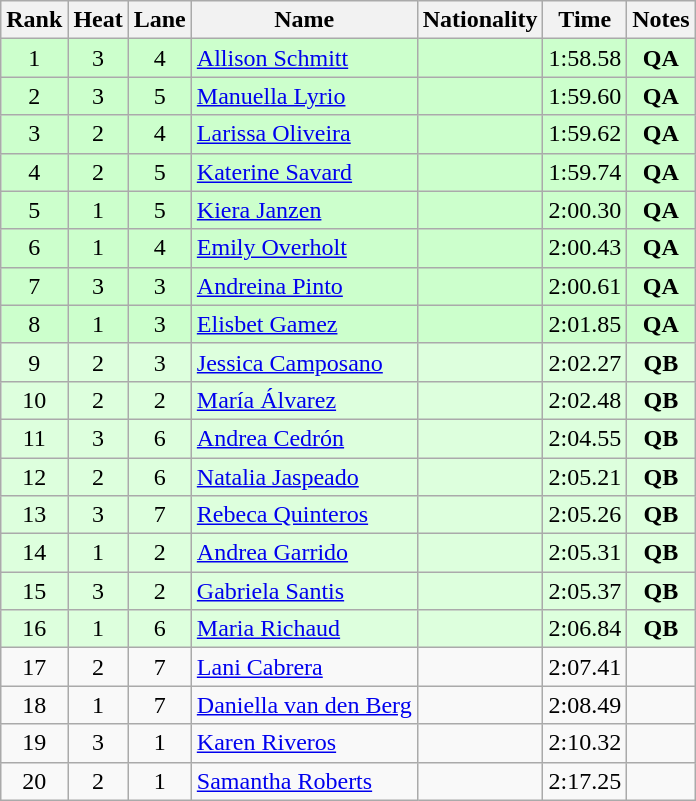<table class="wikitable sortable" style="text-align:center">
<tr>
<th>Rank</th>
<th>Heat</th>
<th>Lane</th>
<th>Name</th>
<th>Nationality</th>
<th>Time</th>
<th>Notes</th>
</tr>
<tr bgcolor=ccffcc>
<td>1</td>
<td>3</td>
<td>4</td>
<td align=left><a href='#'>Allison Schmitt</a></td>
<td align=left></td>
<td>1:58.58</td>
<td><strong>QA</strong></td>
</tr>
<tr bgcolor=ccffcc>
<td>2</td>
<td>3</td>
<td>5</td>
<td align=left><a href='#'>Manuella Lyrio</a></td>
<td align=left></td>
<td>1:59.60</td>
<td><strong>QA</strong></td>
</tr>
<tr bgcolor=ccffcc>
<td>3</td>
<td>2</td>
<td>4</td>
<td align=left><a href='#'>Larissa Oliveira</a></td>
<td align=left></td>
<td>1:59.62</td>
<td><strong>QA</strong></td>
</tr>
<tr bgcolor=ccffcc>
<td>4</td>
<td>2</td>
<td>5</td>
<td align=left><a href='#'>Katerine Savard</a></td>
<td align=left></td>
<td>1:59.74</td>
<td><strong>QA</strong></td>
</tr>
<tr bgcolor=ccffcc>
<td>5</td>
<td>1</td>
<td>5</td>
<td align=left><a href='#'>Kiera Janzen</a></td>
<td align=left></td>
<td>2:00.30</td>
<td><strong>QA</strong></td>
</tr>
<tr bgcolor=ccffcc>
<td>6</td>
<td>1</td>
<td>4</td>
<td align=left><a href='#'>Emily Overholt</a></td>
<td align=left></td>
<td>2:00.43</td>
<td><strong>QA</strong></td>
</tr>
<tr bgcolor=ccffcc>
<td>7</td>
<td>3</td>
<td>3</td>
<td align=left><a href='#'>Andreina Pinto</a></td>
<td align=left></td>
<td>2:00.61</td>
<td><strong>QA</strong></td>
</tr>
<tr bgcolor=ccffcc>
<td>8</td>
<td>1</td>
<td>3</td>
<td align=left><a href='#'>Elisbet Gamez</a></td>
<td align=left></td>
<td>2:01.85</td>
<td><strong>QA</strong></td>
</tr>
<tr bgcolor=ddffdd>
<td>9</td>
<td>2</td>
<td>3</td>
<td align=left><a href='#'>Jessica Camposano</a></td>
<td align=left></td>
<td>2:02.27</td>
<td><strong>QB</strong></td>
</tr>
<tr bgcolor=ddffdd>
<td>10</td>
<td>2</td>
<td>2</td>
<td align=left><a href='#'>María Álvarez</a></td>
<td align=left></td>
<td>2:02.48</td>
<td><strong>QB</strong></td>
</tr>
<tr bgcolor=ddffdd>
<td>11</td>
<td>3</td>
<td>6</td>
<td align=left><a href='#'>Andrea Cedrón</a></td>
<td align=left></td>
<td>2:04.55</td>
<td><strong>QB</strong></td>
</tr>
<tr bgcolor=ddffdd>
<td>12</td>
<td>2</td>
<td>6</td>
<td align=left><a href='#'>Natalia Jaspeado</a></td>
<td align=left></td>
<td>2:05.21</td>
<td><strong>QB</strong></td>
</tr>
<tr bgcolor=ddffdd>
<td>13</td>
<td>3</td>
<td>7</td>
<td align=left><a href='#'>Rebeca Quinteros</a></td>
<td align=left></td>
<td>2:05.26</td>
<td><strong>QB</strong></td>
</tr>
<tr bgcolor=ddffdd>
<td>14</td>
<td>1</td>
<td>2</td>
<td align=left><a href='#'>Andrea Garrido</a></td>
<td align=left></td>
<td>2:05.31</td>
<td><strong>QB</strong></td>
</tr>
<tr bgcolor=ddffdd>
<td>15</td>
<td>3</td>
<td>2</td>
<td align=left><a href='#'>Gabriela Santis</a></td>
<td align=left></td>
<td>2:05.37</td>
<td><strong>QB</strong></td>
</tr>
<tr bgcolor=ddffdd>
<td>16</td>
<td>1</td>
<td>6</td>
<td align=left><a href='#'>Maria Richaud</a></td>
<td align=left></td>
<td>2:06.84</td>
<td><strong>QB</strong></td>
</tr>
<tr>
<td>17</td>
<td>2</td>
<td>7</td>
<td align=left><a href='#'>Lani Cabrera</a></td>
<td align=left></td>
<td>2:07.41</td>
<td></td>
</tr>
<tr>
<td>18</td>
<td>1</td>
<td>7</td>
<td align=left><a href='#'>Daniella van den Berg</a></td>
<td align=left></td>
<td>2:08.49</td>
<td></td>
</tr>
<tr>
<td>19</td>
<td>3</td>
<td>1</td>
<td align=left><a href='#'>Karen Riveros</a></td>
<td align=left></td>
<td>2:10.32</td>
<td></td>
</tr>
<tr>
<td>20</td>
<td>2</td>
<td>1</td>
<td align=left><a href='#'>Samantha Roberts</a></td>
<td align=left></td>
<td>2:17.25</td>
<td></td>
</tr>
</table>
